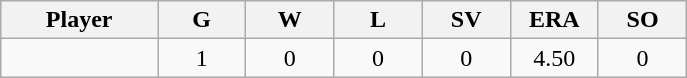<table class="wikitable sortable">
<tr>
<th bgcolor="#DDDDFF" width="16%">Player</th>
<th bgcolor="#DDDDFF" width="9%">G</th>
<th bgcolor="#DDDDFF" width="9%">W</th>
<th bgcolor="#DDDDFF" width="9%">L</th>
<th bgcolor="#DDDDFF" width="9%">SV</th>
<th bgcolor="#DDDDFF" width="9%">ERA</th>
<th bgcolor="#DDDDFF" width="9%">SO</th>
</tr>
<tr align="center">
<td></td>
<td>1</td>
<td>0</td>
<td>0</td>
<td>0</td>
<td>4.50</td>
<td>0</td>
</tr>
</table>
